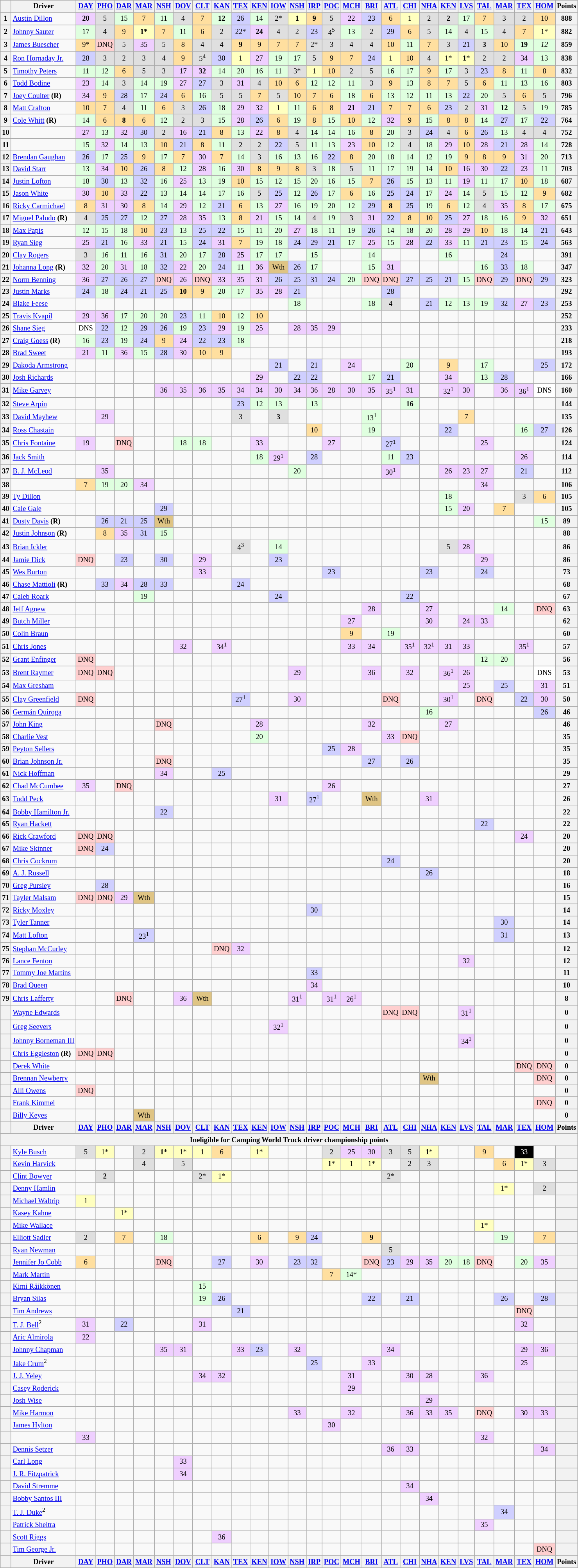<table class="wikitable" style="font-size:77%; text-align:center;">
<tr valign="center">
<th valign="middle"></th>
<th valign="middle">Driver</th>
<th><a href='#'>DAY</a></th>
<th><a href='#'>PHO</a></th>
<th><a href='#'>DAR</a></th>
<th><a href='#'>MAR</a></th>
<th><a href='#'>NSH</a></th>
<th><a href='#'>DOV</a></th>
<th><a href='#'>CLT</a></th>
<th><a href='#'>KAN</a></th>
<th><a href='#'>TEX</a></th>
<th><a href='#'>KEN</a></th>
<th><a href='#'>IOW</a></th>
<th><a href='#'>NSH</a></th>
<th><a href='#'>IRP</a></th>
<th><a href='#'>POC</a></th>
<th><a href='#'>MCH</a></th>
<th><a href='#'>BRI</a></th>
<th><a href='#'>ATL</a></th>
<th><a href='#'>CHI</a></th>
<th><a href='#'>NHA</a></th>
<th><a href='#'>KEN</a></th>
<th><a href='#'>LVS</a></th>
<th><a href='#'>TAL</a></th>
<th><a href='#'>MAR</a></th>
<th><a href='#'>TEX</a></th>
<th><a href='#'>HOM</a></th>
<th valign="middle">Points</th>
</tr>
<tr>
<th>1</th>
<td align="left"><a href='#'>Austin Dillon</a></td>
<td style="background:#EFCFFF;"><strong>20</strong></td>
<td style="background:#DFDFDF;">5</td>
<td style="background:#DFFFDF;">15</td>
<td style="background:#FFDF9F;">7</td>
<td style="background:#DFFFDF;">11</td>
<td style="background:#DFDFDF;">4</td>
<td style="background:#FFDF9F;">7</td>
<td style="background:#DFFFDF;"><strong>12</strong></td>
<td style="background:#CFCFFF;">26</td>
<td style="background:#DFFFDF;">14</td>
<td style="background:#DFDFDF;">2*</td>
<td style="background:#FFFFBF;"><strong>1</strong></td>
<td style="background:#FFDF9F;"><strong>9</strong></td>
<td style="background:#DFDFDF;">5</td>
<td style="background:#EFCFFF;">22</td>
<td style="background:#CFCFFF;">23</td>
<td style="background:#FFDF9F;">6</td>
<td style="background:#FFFFBF;">1</td>
<td style="background:#DFDFDF;">2</td>
<td style="background:#DFDFDF;"><strong>2</strong></td>
<td style="background:#DFFFDF;">17</td>
<td style="background:#FFDF9F;">7</td>
<td style="background:#DFDFDF;">3</td>
<td style="background:#DFDFDF;">2</td>
<td style="background:#FFDF9F;">10</td>
<th>888</th>
</tr>
<tr>
<th>2</th>
<td align="left"><a href='#'>Johnny Sauter</a></td>
<td style="background:#DFFFDF;">17</td>
<td style="background:#DFDFDF;">4</td>
<td style="background:#FFDF9F;">9</td>
<td style="background:#FFFFBF;"><strong>1*</strong></td>
<td style="background:#FFDF9F;">7</td>
<td style="background:#DFFFDF;">11</td>
<td style="background:#FFDF9F;">6</td>
<td style="background:#DFDFDF;">2</td>
<td style="background:#CFCFFF;">22*</td>
<td style="background:#EFCFFF;"><strong>24</strong></td>
<td style="background:#DFDFDF;">4</td>
<td style="background:#DFDFDF;">2</td>
<td style="background:#CFCFFF;">23</td>
<td style="background:#DFDFDF;">4<sup>5</sup></td>
<td style="background:#DFFFDF;">13</td>
<td style="background:#DFDFDF;">2</td>
<td style="background:#CFCFFF;">29</td>
<td style="background:#FFDF9F;">6</td>
<td style="background:#DFDFDF;">5</td>
<td style="background:#DFFFDF;">14</td>
<td style="background:#DFDFDF;">4</td>
<td style="background:#DFFFDF;">15</td>
<td style="background:#DFDFDF;">4</td>
<td style="background:#FFDF9F;">7</td>
<td style="background:#FFFFBF;">1*</td>
<th>882</th>
</tr>
<tr>
<th>3</th>
<td align="left"><a href='#'>James Buescher</a></td>
<td style="background:#FFDF9F;">9*</td>
<td style="background:#FFCFCF;">DNQ</td>
<td style="background:#DFDFDF;">5</td>
<td style="background:#EFCFFF;">35</td>
<td style="background:#DFDFDF;">5</td>
<td style="background:#FFDF9F;">8</td>
<td style="background:#DFDFDF;">4</td>
<td style="background:#DFDFDF;">4</td>
<td style="background:#FFDF9F;"><strong>9</strong></td>
<td style="background:#FFDF9F;">9</td>
<td style="background:#FFDF9F;">7</td>
<td style="background:#FFDF9F;">7</td>
<td style="background:#DFDFDF;">2*</td>
<td style="background:#DFDFDF;">3</td>
<td style="background:#DFDFDF;">4</td>
<td style="background:#DFDFDF;">4</td>
<td style="background:#FFDF9F;">10</td>
<td style="background:#DFFFDF;">11</td>
<td style="background:#FFDF9F;">7</td>
<td style="background:#DFDFDF;">3</td>
<td style="background:#CFCFFF;">21</td>
<td style="background:#DFDFDF;"><strong>3</strong></td>
<td style="background:#FFDF9F;">10</td>
<td style="background:#DFFFDF;"><strong>19</strong></td>
<td style="background:#DFFFDF;"><em>12</em></td>
<th>859</th>
</tr>
<tr>
<th>4</th>
<td align="left"><a href='#'>Ron Hornaday Jr.</a></td>
<td style="background:#CFCFFF;">28</td>
<td style="background:#DFDFDF;">3</td>
<td style="background:#DFDFDF;">2</td>
<td style="background:#DFDFDF;">3</td>
<td style="background:#DFDFDF;">4</td>
<td style="background:#FFDF9F;">9</td>
<td style="background:#DFDFDF;">5<sup>4</sup></td>
<td style="background:#CFCFFF;">30</td>
<td style="background:#FFFFBF;">1</td>
<td style="background:#EFCFFF;">27</td>
<td style="background:#DFFFDF;">19</td>
<td style="background:#DFFFDF;">17</td>
<td style="background:#DFDFDF;">5</td>
<td style="background:#FFDF9F;">9</td>
<td style="background:#FFDF9F;">7</td>
<td style="background:#CFCFFF;">24</td>
<td style="background:#FFFFBF;">1</td>
<td style="background:#FFDF9F;">10</td>
<td style="background:#DFDFDF;">4</td>
<td style="background:#FFFFBF;">1*</td>
<td style="background:#FFFFBF;"><strong>1</strong>*</td>
<td style="background:#DFDFDF;">2</td>
<td style="background:#DFDFDF;">2</td>
<td style="background:#EFCFFF;">34</td>
<td style="background:#DFFFDF;">13</td>
<th>838</th>
</tr>
<tr>
<th>5</th>
<td align="left"><a href='#'>Timothy Peters</a></td>
<td style="background:#DFFFDF;">11</td>
<td style="background:#DFFFDF;">12</td>
<td style="background:#FFDF9F;">6</td>
<td style="background:#DFDFDF;">5</td>
<td style="background:#DFDFDF;">3</td>
<td style="background:#EFCFFF;">17</td>
<td style="background:#EFCFFF;"><strong>32</strong></td>
<td style="background:#DFFFDF;">14</td>
<td style="background:#DFFFDF;">20</td>
<td style="background:#DFFFDF;">16</td>
<td style="background:#DFFFDF;">11</td>
<td style="background:#DFDFDF;">3*</td>
<td style="background:#FFFFBF;">1</td>
<td style="background:#FFDF9F;">10</td>
<td style="background:#DFDFDF;">2</td>
<td style="background:#DFDFDF;">5</td>
<td style="background:#DFFFDF;">16</td>
<td style="background:#DFFFDF;">17</td>
<td style="background:#FFDF9F;">9</td>
<td style="background:#DFFFDF;">17</td>
<td style="background:#DFDFDF;">3</td>
<td style="background:#CFCFFF;">23</td>
<td style="background:#FFDF9F;">8</td>
<td style="background:#DFFFDF;">11</td>
<td style="background:#FFDF9F;">8</td>
<th>832</th>
</tr>
<tr>
<th>6</th>
<td align="left"><a href='#'>Todd Bodine</a></td>
<td style="background:#EFCFFF;">23</td>
<td style="background:#DFFFDF;">14</td>
<td style="background:#DFDFDF;">3</td>
<td style="background:#DFFFDF;">14</td>
<td style="background:#DFFFDF;">19</td>
<td style="background:#EFCFFF;">27</td>
<td style="background:#CFCFFF;">27</td>
<td style="background:#DFDFDF;">3</td>
<td style="background:#EFCFFF;">31</td>
<td style="background:#DFDFDF;">4</td>
<td style="background:#FFDF9F;">10</td>
<td style="background:#FFDF9F;">6</td>
<td style="background:#DFFFDF;">12</td>
<td style="background:#DFFFDF;">12</td>
<td style="background:#DFFFDF;">11</td>
<td style="background:#DFDFDF;">3</td>
<td style="background:#FFDF9F;">9</td>
<td style="background:#DFFFDF;">13</td>
<td style="background:#FFDF9F;">8</td>
<td style="background:#FFDF9F;">7</td>
<td style="background:#DFDFDF;">5</td>
<td style="background:#FFDF9F;">6</td>
<td style="background:#DFFFDF;">11</td>
<td style="background:#DFFFDF;">13</td>
<td style="background:#DFFFDF;">16</td>
<th>803</th>
</tr>
<tr>
<th>7</th>
<td align="left"><a href='#'>Joey Coulter</a> <strong>(R)</strong></td>
<td style="background:#EFCFFF;">34</td>
<td style="background:#FFDF9F;">9</td>
<td style="background:#CFCFFF;">28</td>
<td style="background:#DFFFDF;">17</td>
<td style="background:#CFCFFF;">24</td>
<td style="background:#FFDF9F;">6</td>
<td style="background:#DFFFDF;">16</td>
<td style="background:#DFDFDF;">5</td>
<td style="background:#DFDFDF;">5</td>
<td style="background:#FFDF9F;">7</td>
<td style="background:#DFDFDF;">5</td>
<td style="background:#FFDF9F;">10</td>
<td style="background:#FFDF9F;">7</td>
<td style="background:#FFDF9F;">6</td>
<td style="background:#DFFFDF;">18</td>
<td style="background:#FFDF9F;">6</td>
<td style="background:#DFFFDF;">13</td>
<td style="background:#DFFFDF;">12</td>
<td style="background:#DFFFDF;">11</td>
<td style="background:#DFFFDF;">13</td>
<td style="background:#CFCFFF;">22</td>
<td style="background:#DFFFDF;">20</td>
<td style="background:#DFDFDF;">5</td>
<td style="background:#FFDF9F;">6</td>
<td style="background:#DFDFDF;">5</td>
<th>796</th>
</tr>
<tr>
<th>8</th>
<td align="left"><a href='#'>Matt Crafton</a></td>
<td style="background:#FFDF9F;">10</td>
<td style="background:#FFDF9F;">7</td>
<td style="background:#DFDFDF;">4</td>
<td style="background:#DFFFDF;">11</td>
<td style="background:#FFDF9F;">6</td>
<td style="background:#DFDFDF;">3</td>
<td style="background:#CFCFFF;">26</td>
<td style="background:#DFFFDF;">18</td>
<td style="background:#EFCFFF;">29</td>
<td style="background:#EFCFFF;">32</td>
<td style="background:#FFFFBF;">1</td>
<td style="background:#DFFFDF;">11</td>
<td style="background:#FFDF9F;">6</td>
<td style="background:#FFDF9F;">8</td>
<td style="background:#EFCFFF;"><strong>21</strong></td>
<td style="background:#CFCFFF;">21</td>
<td style="background:#FFDF9F;">7</td>
<td style="background:#FFDF9F;">7</td>
<td style="background:#FFDF9F;">6</td>
<td style="background:#CFCFFF;">23</td>
<td style="background:#DFDFDF;">2</td>
<td style="background:#EFCFFF;">31</td>
<td style="background:#DFFFDF;"><strong>12</strong></td>
<td style="background:#DFDFDF;">5</td>
<td style="background:#DFFFDF;">19</td>
<th>785</th>
</tr>
<tr>
<th>9</th>
<td align="left"><a href='#'>Cole Whitt</a> <strong>(R)</strong></td>
<td style="background:#DFFFDF;">14</td>
<td style="background:#FFDF9F;">6</td>
<td style="background:#FFDF9F;"><strong>8</strong></td>
<td style="background:#FFDF9F;">6</td>
<td style="background:#DFFFDF;">12</td>
<td style="background:#DFDFDF;">2</td>
<td style="background:#DFDFDF;">3</td>
<td style="background:#DFFFDF;">15</td>
<td style="background:#EFCFFF;">28</td>
<td style="background:#CFCFFF;">26</td>
<td style="background:#FFDF9F;">6</td>
<td style="background:#DFFFDF;">19</td>
<td style="background:#FFDF9F;">8</td>
<td style="background:#DFFFDF;">15</td>
<td style="background:#FFDF9F;">10</td>
<td style="background:#DFFFDF;">12</td>
<td style="background:#EFCFFF;">32</td>
<td style="background:#FFDF9F;">9</td>
<td style="background:#DFFFDF;">15</td>
<td style="background:#FFDF9F;">8</td>
<td style="background:#FFDF9F;">8</td>
<td style="background:#DFFFDF;">14</td>
<td style="background:#CFCFFF;">27</td>
<td style="background:#DFFFDF;">17</td>
<td style="background:#CFCFFF;">22</td>
<th>764</th>
</tr>
<tr>
<th>10</th>
<td align="left"></td>
<td style="background:#EFCFFF;">27</td>
<td style="background:#DFFFDF;">13</td>
<td style="background:#EFCFFF;">32</td>
<td style="background:#CFCFFF;">30</td>
<td style="background:#DFDFDF;">2</td>
<td style="background:#EFCFFF;">16</td>
<td style="background:#CFCFFF;">21</td>
<td style="background:#FFDF9F;">8</td>
<td style="background:#DFFFDF;">13</td>
<td style="background:#EFCFFF;">22</td>
<td style="background:#FFDF9F;">8</td>
<td style="background:#DFDFDF;">4</td>
<td style="background:#DFFFDF;">14</td>
<td style="background:#DFFFDF;">14</td>
<td style="background:#DFFFDF;">16</td>
<td style="background:#FFDF9F;">8</td>
<td style="background:#DFFFDF;">20</td>
<td style="background:#DFDFDF;">3</td>
<td style="background:#CFCFFF;">24</td>
<td style="background:#DFDFDF;">4</td>
<td style="background:#FFDF9F;">6</td>
<td style="background:#CFCFFF;">26</td>
<td style="background:#DFFFDF;">13</td>
<td style="background:#DFDFDF;">4</td>
<td style="background:#DFDFDF;">4</td>
<th>752</th>
</tr>
<tr>
<th>11</th>
<td align="left"></td>
<td style="background:#DFFFDF;">15</td>
<td style="background:#EFCFFF;">32</td>
<td style="background:#DFFFDF;">14</td>
<td style="background:#DFFFDF;">13</td>
<td style="background:#FFDF9F;">10</td>
<td style="background:#CFCFFF;">21</td>
<td style="background:#FFDF9F;">8</td>
<td style="background:#DFFFDF;">11</td>
<td style="background:#DFDFDF;">2</td>
<td style="background:#DFDFDF;">2</td>
<td style="background:#CFCFFF;">22</td>
<td style="background:#DFDFDF;">5</td>
<td style="background:#DFFFDF;">11</td>
<td style="background:#DFFFDF;">13</td>
<td style="background:#EFCFFF;">23</td>
<td style="background:#FFDF9F;">10</td>
<td style="background:#DFFFDF;">12</td>
<td style="background:#DFDFDF;">4</td>
<td style="background:#DFFFDF;">18</td>
<td style="background:#EFCFFF;">29</td>
<td style="background:#FFDF9F;">10</td>
<td style="background:#EFCFFF;">28</td>
<td style="background:#CFCFFF;">21</td>
<td style="background:#EFCFFF;">28</td>
<td style="background:#DFFFDF;">14</td>
<th>728</th>
</tr>
<tr>
<th>12</th>
<td align="left"><a href='#'>Brendan Gaughan</a></td>
<td style="background:#CFCFFF;">26</td>
<td style="background:#DFFFDF;">17</td>
<td style="background:#CFCFFF;">25</td>
<td style="background:#FFDF9F;">9</td>
<td style="background:#DFFFDF;">17</td>
<td style="background:#FFDF9F;">7</td>
<td style="background:#EFCFFF;">30</td>
<td style="background:#FFDF9F;">7</td>
<td style="background:#DFFFDF;">14</td>
<td style="background:#DFDFDF;">3</td>
<td style="background:#DFFFDF;">16</td>
<td style="background:#DFFFDF;">13</td>
<td style="background:#DFFFDF;">16</td>
<td style="background:#CFCFFF;">22</td>
<td style="background:#FFDF9F;">8</td>
<td style="background:#DFFFDF;">20</td>
<td style="background:#DFFFDF;">18</td>
<td style="background:#DFFFDF;">14</td>
<td style="background:#DFFFDF;">12</td>
<td style="background:#DFFFDF;">19</td>
<td style="background:#FFDF9F;">9</td>
<td style="background:#FFDF9F;">8</td>
<td style="background:#FFDF9F;">9</td>
<td style="background:#EFCFFF;">31</td>
<td style="background:#DFFFDF;">20</td>
<th>713</th>
</tr>
<tr>
<th>13</th>
<td align="left"><a href='#'>David Starr</a></td>
<td style="background:#DFFFDF;">13</td>
<td style="background:#EFCFFF;">34</td>
<td style="background:#FFDF9F;">10</td>
<td style="background:#CFCFFF;">26</td>
<td style="background:#FFDF9F;">8</td>
<td style="background:#DFFFDF;">12</td>
<td style="background:#EFCFFF;">28</td>
<td style="background:#DFFFDF;">16</td>
<td style="background:#EFCFFF;">30</td>
<td style="background:#FFDF9F;">8</td>
<td style="background:#FFDF9F;">9</td>
<td style="background:#FFDF9F;">8</td>
<td style="background:#DFDFDF;">3</td>
<td style="background:#DFFFDF;">18</td>
<td style="background:#DFDFDF;">5</td>
<td style="background:#DFFFDF;">11</td>
<td style="background:#DFFFDF;">17</td>
<td style="background:#DFFFDF;">19</td>
<td style="background:#DFFFDF;">14</td>
<td style="background:#FFDF9F;">10</td>
<td style="background:#EFCFFF;">16</td>
<td style="background:#EFCFFF;">30</td>
<td style="background:#CFCFFF;">22</td>
<td style="background:#EFCFFF;">23</td>
<td style="background:#DFFFDF;">11</td>
<th>703</th>
</tr>
<tr>
<th>14</th>
<td align="left"><a href='#'>Justin Lofton</a></td>
<td style="background:#DFFFDF;">18</td>
<td style="background:#CFCFFF;">30</td>
<td style="background:#DFFFDF;">13</td>
<td style="background:#CFCFFF;">32</td>
<td style="background:#DFFFDF;">16</td>
<td style="background:#EFCFFF;">25</td>
<td style="background:#DFFFDF;">13</td>
<td style="background:#DFFFDF;">19</td>
<td style="background:#FFDF9F;">10</td>
<td style="background:#DFFFDF;">15</td>
<td style="background:#DFFFDF;">12</td>
<td style="background:#DFFFDF;">15</td>
<td style="background:#DFFFDF;">20</td>
<td style="background:#DFFFDF;">16</td>
<td style="background:#DFFFDF;">15</td>
<td style="background:#FFDF9F;">7</td>
<td style="background:#CFCFFF;">26</td>
<td style="background:#DFFFDF;">15</td>
<td style="background:#DFFFDF;">13</td>
<td style="background:#DFFFDF;">11</td>
<td style="background:#EFCFFF;">19</td>
<td style="background:#DFFFDF;">11</td>
<td style="background:#DFFFDF;">17</td>
<td style="background:#FFDF9F;">10</td>
<td style="background:#DFFFDF;">18</td>
<th>687</th>
</tr>
<tr>
<th>15</th>
<td align="left"><a href='#'>Jason White</a></td>
<td style="background:#EFCFFF;">30</td>
<td style="background:#FFDF9F;">10</td>
<td style="background:#EFCFFF;">33</td>
<td style="background:#CFCFFF;">22</td>
<td style="background:#DFFFDF;">13</td>
<td style="background:#DFFFDF;">14</td>
<td style="background:#DFFFDF;">14</td>
<td style="background:#DFFFDF;">17</td>
<td style="background:#DFFFDF;">16</td>
<td style="background:#DFDFDF;">5</td>
<td style="background:#CFCFFF;">25</td>
<td style="background:#DFFFDF;">12</td>
<td style="background:#CFCFFF;">26</td>
<td style="background:#DFFFDF;">17</td>
<td style="background:#FFDF9F;">6</td>
<td style="background:#DFFFDF;">16</td>
<td style="background:#CFCFFF;">25</td>
<td style="background:#CFCFFF;">24</td>
<td style="background:#DFFFDF;">17</td>
<td style="background:#EFCFFF;">24</td>
<td style="background:#DFFFDF;">14</td>
<td style="background:#DFDFDF;">5</td>
<td style="background:#DFFFDF;">15</td>
<td style="background:#DFFFDF;">12</td>
<td style="background:#FFDF9F;">9</td>
<th>682</th>
</tr>
<tr>
<th>16</th>
<td align="left"><a href='#'>Ricky Carmichael</a></td>
<td style="background:#FFDF9F;">8</td>
<td style="background:#EFCFFF;">31</td>
<td style="background:#EFCFFF;">30</td>
<td style="background:#FFDF9F;">8</td>
<td style="background:#DFFFDF;">14</td>
<td style="background:#EFCFFF;">29</td>
<td style="background:#DFFFDF;">12</td>
<td style="background:#CFCFFF;">21</td>
<td style="background:#FFDF9F;">6</td>
<td style="background:#DFFFDF;">13</td>
<td style="background:#EFCFFF;">27</td>
<td style="background:#DFFFDF;">16</td>
<td style="background:#DFFFDF;">19</td>
<td style="background:#DFFFDF;">20</td>
<td style="background:#DFFFDF;">12</td>
<td style="background:#CFCFFF;">29</td>
<td style="background:#FFDF9F;"><strong>8</strong></td>
<td style="background:#CFCFFF;">25</td>
<td style="background:#DFFFDF;">19</td>
<td style="background:#FFDF9F;">6</td>
<td style="background:#DFFFDF;">12</td>
<td style="background:#DFDFDF;">4</td>
<td style="background:#EFCFFF;">35</td>
<td style="background:#FFDF9F;">8</td>
<td style="background:#DFFFDF;">17</td>
<th>675</th>
</tr>
<tr>
<th>17</th>
<td align="left"><a href='#'>Miguel Paludo</a> <strong>(R)</strong></td>
<td style="background:#DFDFDF;">4</td>
<td style="background:#CFCFFF;">25</td>
<td style="background:#CFCFFF;">27</td>
<td style="background:#DFFFDF;">12</td>
<td style="background:#CFCFFF;">27</td>
<td style="background:#EFCFFF;">28</td>
<td style="background:#EFCFFF;">35</td>
<td style="background:#DFFFDF;">13</td>
<td style="background:#FFDF9F;">8</td>
<td style="background:#EFCFFF;">21</td>
<td style="background:#DFFFDF;">15</td>
<td style="background:#DFFFDF;">14</td>
<td style="background:#DFDFDF;">4</td>
<td style="background:#DFFFDF;">19</td>
<td style="background:#DFDFDF;">3</td>
<td style="background:#EFCFFF;">31</td>
<td style="background:#CFCFFF;">22</td>
<td style="background:#FFDF9F;">8</td>
<td style="background:#FFDF9F;">10</td>
<td style="background:#CFCFFF;">25</td>
<td style="background:#EFCFFF;">27</td>
<td style="background:#DFFFDF;">18</td>
<td style="background:#DFFFDF;">16</td>
<td style="background:#FFDF9F;">9</td>
<td style="background:#EFCFFF;">32</td>
<th>651</th>
</tr>
<tr>
<th>18</th>
<td align="left"><a href='#'>Max Papis</a></td>
<td style="background:#DFFFDF;">12</td>
<td style="background:#DFFFDF;">15</td>
<td style="background:#DFFFDF;">18</td>
<td style="background:#FFDF9F;">10</td>
<td style="background:#CFCFFF;">23</td>
<td style="background:#DFFFDF;">13</td>
<td style="background:#CFCFFF;">25</td>
<td style="background:#CFCFFF;">22</td>
<td style="background:#DFFFDF;">15</td>
<td style="background:#DFFFDF;">11</td>
<td style="background:#DFFFDF;">20</td>
<td style="background:#EFCFFF;">27</td>
<td style="background:#DFFFDF;">18</td>
<td style="background:#DFFFDF;">11</td>
<td style="background:#DFFFDF;">19</td>
<td style="background:#CFCFFF;">26</td>
<td style="background:#DFFFDF;">14</td>
<td style="background:#DFFFDF;">18</td>
<td style="background:#DFFFDF;">20</td>
<td style="background:#EFCFFF;">28</td>
<td style="background:#EFCFFF;">29</td>
<td style="background:#FFDF9F;">10</td>
<td style="background:#DFFFDF;">18</td>
<td style="background:#DFFFDF;">14</td>
<td style="background:#CFCFFF;">21</td>
<th>643</th>
</tr>
<tr>
<th>19</th>
<td align="left"><a href='#'>Ryan Sieg</a></td>
<td style="background:#EFCFFF;">25</td>
<td style="background:#CFCFFF;">21</td>
<td style="background:#DFFFDF;">16</td>
<td style="background:#EFCFFF;">33</td>
<td style="background:#CFCFFF;">21</td>
<td style="background:#DFFFDF;">15</td>
<td style="background:#CFCFFF;">24</td>
<td style="background:#EFCFFF;">31</td>
<td style="background:#FFDF9F;">7</td>
<td style="background:#DFFFDF;">19</td>
<td style="background:#DFFFDF;">18</td>
<td style="background:#CFCFFF;">24</td>
<td style="background:#CFCFFF;">29</td>
<td style="background:#CFCFFF;">21</td>
<td style="background:#DFFFDF;">17</td>
<td style="background:#EFCFFF;">25</td>
<td style="background:#DFFFDF;">15</td>
<td style="background:#EFCFFF;">28</td>
<td style="background:#CFCFFF;">22</td>
<td style="background:#EFCFFF;">33</td>
<td style="background:#DFFFDF;">11</td>
<td style="background:#CFCFFF;">21</td>
<td style="background:#CFCFFF;">23</td>
<td style="background:#DFFFDF;">15</td>
<td style="background:#CFCFFF;">24</td>
<th>563</th>
</tr>
<tr>
<th>20</th>
<td align="left"><a href='#'>Clay Rogers</a></td>
<td style="background:#DFDFDF;">3</td>
<td style="background:#DFFFDF;">16</td>
<td style="background:#DFFFDF;">11</td>
<td style="background:#DFFFDF;">16</td>
<td style="background:#CFCFFF;">31</td>
<td style="background:#DFFFDF;">20</td>
<td style="background:#DFFFDF;">17</td>
<td style="background:#CFCFFF;">28</td>
<td style="background:#EFCFFF;">25</td>
<td style="background:#DFFFDF;">17</td>
<td style="background:#DFFFDF;">17</td>
<td></td>
<td style="background:#DFFFDF;">15</td>
<td></td>
<td></td>
<td style="background:#DFFFDF;">14</td>
<td></td>
<td></td>
<td></td>
<td style="background:#DFFFDF;">16</td>
<td></td>
<td></td>
<td style="background:#CFCFFF;">24</td>
<td></td>
<td></td>
<th>391</th>
</tr>
<tr>
<th>21</th>
<td align="left"><a href='#'>Johanna Long</a> <strong>(R)</strong></td>
<td style="background:#EFCFFF;">32</td>
<td style="background:#DFFFDF;">20</td>
<td style="background:#EFCFFF;">31</td>
<td style="background:#DFFFDF;">18</td>
<td style="background:#CFCFFF;">32</td>
<td style="background:#EFCFFF;">22</td>
<td style="background:#DFFFDF;">20</td>
<td style="background:#CFCFFF;">24</td>
<td style="background:#DFFFDF;">11</td>
<td style="background:#EFCFFF;">36</td>
<td style="background:#DFC484;">Wth</td>
<td style="background:#CFCFFF;">26</td>
<td style="background:#DFFFDF;">17</td>
<td></td>
<td></td>
<td style="background:#DFFFDF;">15</td>
<td style="background:#EFCFFF;">31</td>
<td></td>
<td></td>
<td></td>
<td></td>
<td style="background:#DFFFDF;">16</td>
<td style="background:#CFCFFF;">33</td>
<td style="background:#DFFFDF;">18</td>
<td></td>
<th>347</th>
</tr>
<tr>
<th>22</th>
<td align="left"><a href='#'>Norm Benning</a></td>
<td style="background:#EFCFFF;">36</td>
<td style="background:#CFCFFF;">27</td>
<td style="background:#CFCFFF;">26</td>
<td style="background:#CFCFFF;">27</td>
<td style="background:#FFCFCF;">DNQ</td>
<td style="background:#EFCFFF;">26</td>
<td style="background:#FFCFCF;">DNQ</td>
<td style="background:#EFCFFF;">33</td>
<td style="background:#EFCFFF;">35</td>
<td style="background:#EFCFFF;">31</td>
<td style="background:#CFCFFF;">26</td>
<td style="background:#CFCFFF;">25</td>
<td style="background:#CFCFFF;">31</td>
<td style="background:#CFCFFF;">24</td>
<td style="background:#DFFFDF;">20</td>
<td style="background:#FFCFCF;">DNQ</td>
<td style="background:#FFCFCF;">DNQ</td>
<td style="background:#CFCFFF;">27</td>
<td style="background:#CFCFFF;">25</td>
<td style="background:#CFCFFF;">21</td>
<td style="background:#DFFFDF;">15</td>
<td style="background:#FFCFCF;">DNQ</td>
<td style="background:#CFCFFF;">29</td>
<td style="background:#FFCFCF;">DNQ</td>
<td style="background:#CFCFFF;">29</td>
<th>323</th>
</tr>
<tr>
<th>23</th>
<td align="left"><a href='#'>Justin Marks</a></td>
<td style="background:#CFCFFF;">24</td>
<td style="background:#DFFFDF;">18</td>
<td style="background:#CFCFFF;">24</td>
<td style="background:#CFCFFF;">21</td>
<td style="background:#CFCFFF;">25</td>
<td style="background:#FFDF9F;"><strong>10</strong></td>
<td style="background:#FFDF9F;">9</td>
<td style="background:#DFFFDF;">20</td>
<td style="background:#DFFFDF;">17</td>
<td style="background:#EFCFFF;">35</td>
<td style="background:#EFCFFF;">28</td>
<td style="background:#CFCFFF;">21</td>
<td></td>
<td></td>
<td></td>
<td></td>
<td style="background:#CFCFFF;">28</td>
<td></td>
<td></td>
<td></td>
<td></td>
<td></td>
<td></td>
<td></td>
<td></td>
<th>292</th>
</tr>
<tr>
<th>24</th>
<td align="left"><a href='#'>Blake Feese</a></td>
<td></td>
<td></td>
<td></td>
<td></td>
<td></td>
<td></td>
<td></td>
<td></td>
<td></td>
<td></td>
<td></td>
<td style="background:#DFFFDF;">18</td>
<td></td>
<td></td>
<td></td>
<td style="background:#DFFFDF;">18</td>
<td style="background:#DFDFDF;">4</td>
<td></td>
<td style="background:#CFCFFF;">21</td>
<td style="background:#DFFFDF;">12</td>
<td style="background:#DFFFDF;">13</td>
<td style="background:#DFFFDF;">19</td>
<td style="background:#CFCFFF;">32</td>
<td style="background:#EFCFFF;">27</td>
<td style="background:#CFCFFF;">23</td>
<th>253</th>
</tr>
<tr>
<th>25</th>
<td align="left"><a href='#'>Travis Kvapil</a></td>
<td style="background:#EFCFFF;">29</td>
<td style="background:#EFCFFF;">36</td>
<td style="background:#DFFFDF;">17</td>
<td style="background:#DFFFDF;">20</td>
<td style="background:#DFFFDF;">20</td>
<td style="background:#CFCFFF;">23</td>
<td style="background:#DFFFDF;">11</td>
<td style="background:#FFDF9F;">10</td>
<td style="background:#DFFFDF;">12</td>
<td style="background:#FFDF9F;">10</td>
<td></td>
<td></td>
<td></td>
<td></td>
<td></td>
<td></td>
<td></td>
<td></td>
<td></td>
<td></td>
<td></td>
<td></td>
<td></td>
<td></td>
<td></td>
<th>252</th>
</tr>
<tr>
<th>26</th>
<td align="left"><a href='#'>Shane Sieg</a></td>
<td style="background:#FFFFFF;">DNS</td>
<td style="background:#CFCFFF;">22</td>
<td style="background:#DFFFDF;">12</td>
<td style="background:#CFCFFF;">29</td>
<td style="background:#CFCFFF;">26</td>
<td style="background:#DFFFDF;">19</td>
<td style="background:#CFCFFF;">23</td>
<td style="background:#EFCFFF;">29</td>
<td style="background:#DFFFDF;">19</td>
<td style="background:#EFCFFF;">25</td>
<td></td>
<td style="background:#EFCFFF;">28</td>
<td style="background:#EFCFFF;">35</td>
<td style="background:#EFCFFF;">29</td>
<td></td>
<td></td>
<td></td>
<td></td>
<td></td>
<td></td>
<td></td>
<td></td>
<td></td>
<td></td>
<td></td>
<th>233</th>
</tr>
<tr>
<th>27</th>
<td align="left"><a href='#'>Craig Goess</a> <strong>(R)</strong></td>
<td style="background:#DFFFDF;">16</td>
<td style="background:#CFCFFF;">23</td>
<td style="background:#DFFFDF;">19</td>
<td style="background:#CFCFFF;">24</td>
<td style="background:#FFDF9F;">9</td>
<td style="background:#EFCFFF;">24</td>
<td style="background:#CFCFFF;">22</td>
<td style="background:#CFCFFF;">23</td>
<td style="background:#DFFFDF;">18</td>
<td></td>
<td></td>
<td></td>
<td></td>
<td></td>
<td></td>
<td></td>
<td></td>
<td></td>
<td></td>
<td></td>
<td></td>
<td></td>
<td></td>
<td></td>
<td></td>
<th>218</th>
</tr>
<tr>
<th>28</th>
<td align="left"><a href='#'>Brad Sweet</a></td>
<td style="background:#EFCFFF;">21</td>
<td style="background:#DFFFDF;">11</td>
<td style="background:#EFCFFF;">36</td>
<td style="background:#DFFFDF;">15</td>
<td style="background:#CFCFFF;">28</td>
<td style="background:#EFCFFF;">30</td>
<td style="background:#FFDF9F;">10</td>
<td style="background:#FFDF9F;">9</td>
<td></td>
<td></td>
<td></td>
<td></td>
<td></td>
<td></td>
<td></td>
<td></td>
<td></td>
<td></td>
<td></td>
<td></td>
<td></td>
<td></td>
<td></td>
<td></td>
<td></td>
<th>193</th>
</tr>
<tr>
<th>29</th>
<td align="left"><a href='#'>Dakoda Armstrong</a></td>
<td></td>
<td></td>
<td></td>
<td></td>
<td></td>
<td></td>
<td></td>
<td></td>
<td></td>
<td></td>
<td style="background:#CFCFFF;">21</td>
<td></td>
<td style="background:#CFCFFF;">21</td>
<td></td>
<td style="background:#EFCFFF;">24</td>
<td></td>
<td></td>
<td style="background:#DFFFDF;">20</td>
<td></td>
<td style="background:#FFDF9F;">9</td>
<td></td>
<td style="background:#DFFFDF;">17</td>
<td></td>
<td></td>
<td style="background:#CFCFFF;">25</td>
<th>172</th>
</tr>
<tr>
<th>30</th>
<td align="left"><a href='#'>Josh Richards</a></td>
<td></td>
<td></td>
<td></td>
<td></td>
<td></td>
<td></td>
<td></td>
<td></td>
<td></td>
<td style="background:#EFCFFF;">29</td>
<td></td>
<td style="background:#CFCFFF;">22</td>
<td style="background:#CFCFFF;">22</td>
<td></td>
<td></td>
<td style="background:#DFFFDF;">17</td>
<td style="background:#CFCFFF;">21</td>
<td></td>
<td></td>
<td style="background:#EFCFFF;">34</td>
<td></td>
<td style="background:#DFFFDF;">13</td>
<td style="background:#CFCFFF;">28</td>
<td></td>
<td></td>
<th>166</th>
</tr>
<tr>
<th>31</th>
<td align="left"><a href='#'>Mike Garvey</a></td>
<td></td>
<td></td>
<td></td>
<td></td>
<td style="background:#EFCFFF;">36</td>
<td style="background:#EFCFFF;">35</td>
<td style="background:#EFCFFF;">36</td>
<td style="background:#EFCFFF;">35</td>
<td style="background:#EFCFFF;">34</td>
<td style="background:#EFCFFF;">34</td>
<td style="background:#EFCFFF;">30</td>
<td style="background:#EFCFFF;">34</td>
<td style="background:#EFCFFF;">36</td>
<td style="background:#EFCFFF;">28</td>
<td style="background:#EFCFFF;">30</td>
<td style="background:#EFCFFF;">35</td>
<td style="background:#EFCFFF;">35<sup>1</sup></td>
<td style="background:#EFCFFF;">31</td>
<td></td>
<td style="background:#EFCFFF;">32<sup>1</sup></td>
<td style="background:#EFCFFF;">30</td>
<td></td>
<td style="background:#EFCFFF;">36</td>
<td style="background:#EFCFFF;">36<sup>1</sup></td>
<td style="background:#FFFFFF;">DNS</td>
<th>160</th>
</tr>
<tr>
<th>32</th>
<td align="left"><a href='#'>Steve Arpin</a></td>
<td></td>
<td></td>
<td></td>
<td></td>
<td></td>
<td></td>
<td></td>
<td></td>
<td style="background:#CFCFFF;">23</td>
<td style="background:#DFFFDF;">12</td>
<td style="background:#DFFFDF;">13</td>
<td></td>
<td style="background:#DFFFDF;">13</td>
<td></td>
<td></td>
<td></td>
<td></td>
<td style="background:#DFFFDF;"><strong>16</strong></td>
<td></td>
<td></td>
<td></td>
<td></td>
<td></td>
<td></td>
<td></td>
<th>144</th>
</tr>
<tr>
<th>33</th>
<td align="left"><a href='#'>David Mayhew</a></td>
<td></td>
<td style="background:#EFCFFF;">29</td>
<td></td>
<td></td>
<td></td>
<td></td>
<td></td>
<td></td>
<td style="background:#DFDFDF;">3</td>
<td></td>
<td style="background:#DFDFDF;"><strong>3</strong></td>
<td></td>
<td></td>
<td></td>
<td></td>
<td style="background:#DFFFDF;">13<sup>1</sup></td>
<td></td>
<td></td>
<td></td>
<td></td>
<td style="background:#FFDF9F;">7</td>
<td></td>
<td></td>
<td></td>
<td></td>
<th>135</th>
</tr>
<tr>
<th>34</th>
<td align="left"><a href='#'>Ross Chastain</a></td>
<td></td>
<td></td>
<td></td>
<td></td>
<td></td>
<td></td>
<td></td>
<td></td>
<td></td>
<td></td>
<td></td>
<td></td>
<td style="background:#FFDF9F;">10</td>
<td></td>
<td></td>
<td style="background:#DFFFDF;">19</td>
<td></td>
<td></td>
<td></td>
<td style="background:#CFCFFF;">22</td>
<td></td>
<td></td>
<td></td>
<td style="background:#DFFFDF;">16</td>
<td style="background:#CFCFFF;">27</td>
<th>126</th>
</tr>
<tr>
<th>35</th>
<td align="left"><a href='#'>Chris Fontaine</a></td>
<td style="background:#EFCFFF;">19</td>
<td></td>
<td style="background:#FFCFCF;">DNQ</td>
<td></td>
<td></td>
<td style="background:#DFFFDF;">18</td>
<td style="background:#DFFFDF;">18</td>
<td></td>
<td></td>
<td style="background:#EFCFFF;">33</td>
<td></td>
<td></td>
<td></td>
<td style="background:#EFCFFF;">27</td>
<td></td>
<td></td>
<td style="background:#CFCFFF;">27<sup>1</sup></td>
<td></td>
<td></td>
<td></td>
<td></td>
<td style="background:#EFCFFF;">25</td>
<td></td>
<td></td>
<td></td>
<th>124</th>
</tr>
<tr>
<th>36</th>
<td align="left"><a href='#'>Jack Smith</a></td>
<td></td>
<td></td>
<td></td>
<td></td>
<td></td>
<td></td>
<td></td>
<td></td>
<td></td>
<td style="background:#DFFFDF;">18</td>
<td style="background:#EFCFFF;">29<sup>1</sup></td>
<td></td>
<td style="background:#CFCFFF;">28</td>
<td></td>
<td></td>
<td></td>
<td style="background:#DFFFDF;">11</td>
<td style="background:#CFCFFF;">23</td>
<td></td>
<td></td>
<td></td>
<td></td>
<td></td>
<td style="background:#EFCFFF;">26</td>
<td></td>
<th>114</th>
</tr>
<tr>
<th>37</th>
<td align="left"><a href='#'>B. J. McLeod</a></td>
<td></td>
<td style="background:#EFCFFF;">35</td>
<td></td>
<td></td>
<td></td>
<td></td>
<td></td>
<td></td>
<td></td>
<td></td>
<td></td>
<td style="background:#DFFFDF;">20</td>
<td></td>
<td></td>
<td></td>
<td></td>
<td style="background:#EFCFFF;">30<sup>1</sup></td>
<td></td>
<td></td>
<td style="background:#EFCFFF;">26</td>
<td style="background:#EFCFFF;">23</td>
<td style="background:#EFCFFF;">27</td>
<td></td>
<td style="background:#CFCFFF;">21</td>
<td></td>
<th>112</th>
</tr>
<tr>
<th>38</th>
<td align="left"></td>
<td style="background:#FFDF9F;">7</td>
<td style="background:#DFFFDF;">19</td>
<td style="background:#DFFFDF;">20</td>
<td style="background:#EFCFFF;">34</td>
<td></td>
<td></td>
<td></td>
<td></td>
<td></td>
<td></td>
<td></td>
<td></td>
<td></td>
<td></td>
<td></td>
<td></td>
<td></td>
<td></td>
<td></td>
<td></td>
<td></td>
<td style="background:#EFCFFF;">34</td>
<td></td>
<td></td>
<td></td>
<th>106</th>
</tr>
<tr>
<th>39</th>
<td align="left"><a href='#'>Ty Dillon</a></td>
<td></td>
<td></td>
<td></td>
<td></td>
<td></td>
<td></td>
<td></td>
<td></td>
<td></td>
<td></td>
<td></td>
<td></td>
<td></td>
<td></td>
<td></td>
<td></td>
<td></td>
<td></td>
<td></td>
<td style="background:#DFFFDF;">18</td>
<td></td>
<td></td>
<td></td>
<td style="background:#DFDFDF;">3</td>
<td style="background:#FFDF9F;">6</td>
<th>105</th>
</tr>
<tr>
<th>40</th>
<td align="left"><a href='#'>Cale Gale</a></td>
<td></td>
<td></td>
<td></td>
<td></td>
<td style="background:#CFCFFF;">29</td>
<td></td>
<td></td>
<td></td>
<td></td>
<td></td>
<td></td>
<td></td>
<td></td>
<td></td>
<td></td>
<td></td>
<td></td>
<td></td>
<td></td>
<td style="background:#DFFFDF;">15</td>
<td style="background:#EFCFFF;">20</td>
<td></td>
<td style="background:#FFDF9F;">7</td>
<td></td>
<td></td>
<th>105</th>
</tr>
<tr>
<th>41</th>
<td align="left"><a href='#'>Dusty Davis</a> <strong>(R)</strong></td>
<td></td>
<td style="background:#CFCFFF;">26</td>
<td style="background:#CFCFFF;">21</td>
<td style="background:#CFCFFF;">25</td>
<td style="background:#DFC484;">Wth</td>
<td></td>
<td></td>
<td></td>
<td></td>
<td></td>
<td></td>
<td></td>
<td></td>
<td></td>
<td></td>
<td></td>
<td></td>
<td></td>
<td></td>
<td></td>
<td></td>
<td></td>
<td></td>
<td></td>
<td style="background:#DFFFDF;">15</td>
<th>89</th>
</tr>
<tr>
<th>42</th>
<td align="left"><a href='#'>Justin Johnson</a> <strong>(R)</strong></td>
<td></td>
<td style="background:#FFDF9F;">8</td>
<td style="background:#EFCFFF;">35</td>
<td style="background:#CFCFFF;">31</td>
<td style="background:#DFFFDF;">15</td>
<td></td>
<td></td>
<td></td>
<td></td>
<td></td>
<td></td>
<td></td>
<td></td>
<td></td>
<td></td>
<td></td>
<td></td>
<td></td>
<td></td>
<td></td>
<td></td>
<td></td>
<td></td>
<td></td>
<td></td>
<th>88</th>
</tr>
<tr>
<th>43</th>
<td align="left"><a href='#'>Brian Ickler</a></td>
<td></td>
<td></td>
<td></td>
<td></td>
<td></td>
<td></td>
<td></td>
<td></td>
<td style="background:#DFDFDF;">4<sup>3</sup></td>
<td></td>
<td style="background:#DFFFDF;">14</td>
<td></td>
<td></td>
<td></td>
<td></td>
<td></td>
<td></td>
<td></td>
<td></td>
<td style="background:#DFDFDF;">5</td>
<td style="background:#EFCFFF;">28</td>
<td></td>
<td></td>
<td></td>
<td></td>
<th>86</th>
</tr>
<tr>
<th>44</th>
<td align="left"><a href='#'>Jamie Dick</a></td>
<td style="background:#FFCFCF;">DNQ</td>
<td></td>
<td style="background:#CFCFFF;">23</td>
<td></td>
<td style="background:#CFCFFF;">30</td>
<td></td>
<td style="background:#EFCFFF;">29</td>
<td></td>
<td></td>
<td></td>
<td style="background:#CFCFFF;">23</td>
<td></td>
<td></td>
<td></td>
<td></td>
<td></td>
<td></td>
<td></td>
<td></td>
<td></td>
<td></td>
<td style="background:#EFCFFF;">29</td>
<td></td>
<td></td>
<td></td>
<th>86</th>
</tr>
<tr>
<th>45</th>
<td align="left"><a href='#'>Wes Burton</a></td>
<td></td>
<td></td>
<td></td>
<td></td>
<td></td>
<td></td>
<td style="background:#EFCFFF;">33</td>
<td></td>
<td></td>
<td></td>
<td></td>
<td></td>
<td></td>
<td style="background:#CFCFFF;">23</td>
<td></td>
<td></td>
<td></td>
<td></td>
<td style="background:#CFCFFF;">23</td>
<td></td>
<td></td>
<td style="background:#CFCFFF;">24</td>
<td></td>
<td></td>
<td></td>
<th>73</th>
</tr>
<tr>
<th>46</th>
<td align="left"><a href='#'>Chase Mattioli</a> <strong>(R)</strong></td>
<td></td>
<td style="background:#CFCFFF;">33</td>
<td style="background:#EFCFFF;">34</td>
<td style="background:#CFCFFF;">28</td>
<td style="background:#CFCFFF;">33</td>
<td></td>
<td></td>
<td></td>
<td style="background:#CFCFFF;">24</td>
<td></td>
<td></td>
<td></td>
<td></td>
<td></td>
<td></td>
<td></td>
<td></td>
<td></td>
<td></td>
<td></td>
<td></td>
<td></td>
<td></td>
<td></td>
<td></td>
<th>68</th>
</tr>
<tr>
<th>47</th>
<td align="left"><a href='#'>Caleb Roark</a></td>
<td></td>
<td></td>
<td></td>
<td style="background:#DFFFDF;">19</td>
<td></td>
<td></td>
<td></td>
<td></td>
<td></td>
<td></td>
<td style="background:#CFCFFF;">24</td>
<td></td>
<td></td>
<td></td>
<td></td>
<td></td>
<td></td>
<td style="background:#CFCFFF;">22</td>
<td></td>
<td></td>
<td></td>
<td></td>
<td></td>
<td></td>
<td></td>
<th>67</th>
</tr>
<tr>
<th>48</th>
<td align="left"><a href='#'>Jeff Agnew</a></td>
<td></td>
<td></td>
<td></td>
<td></td>
<td></td>
<td></td>
<td></td>
<td></td>
<td></td>
<td></td>
<td></td>
<td></td>
<td></td>
<td></td>
<td></td>
<td style="background:#EFCFFF;">28</td>
<td></td>
<td></td>
<td style="background:#EFCFFF;">27</td>
<td></td>
<td></td>
<td></td>
<td style="background:#DFFFDF;">14</td>
<td></td>
<td style="background:#FFCFCF;">DNQ</td>
<th>63</th>
</tr>
<tr>
<th>49</th>
<td align="left"><a href='#'>Butch Miller</a></td>
<td></td>
<td></td>
<td></td>
<td></td>
<td></td>
<td></td>
<td></td>
<td></td>
<td></td>
<td></td>
<td></td>
<td></td>
<td></td>
<td></td>
<td style="background:#EFCFFF;">27</td>
<td></td>
<td></td>
<td></td>
<td style="background:#EFCFFF;">30</td>
<td></td>
<td style="background:#EFCFFF;">24</td>
<td style="background:#EFCFFF;">33</td>
<td></td>
<td></td>
<td></td>
<th>62</th>
</tr>
<tr>
<th>50</th>
<td align="left"><a href='#'>Colin Braun</a></td>
<td></td>
<td></td>
<td></td>
<td></td>
<td></td>
<td></td>
<td></td>
<td></td>
<td></td>
<td></td>
<td></td>
<td></td>
<td></td>
<td></td>
<td style="background:#FFDF9F;">9</td>
<td></td>
<td style="background:#DFFFDF;">19</td>
<td></td>
<td></td>
<td></td>
<td></td>
<td></td>
<td></td>
<td></td>
<td></td>
<th>60</th>
</tr>
<tr>
<th>51</th>
<td align="left"><a href='#'>Chris Jones</a></td>
<td></td>
<td></td>
<td></td>
<td></td>
<td></td>
<td style="background:#EFCFFF;">32</td>
<td></td>
<td style="background:#EFCFFF;">34<sup>1</sup></td>
<td></td>
<td></td>
<td></td>
<td></td>
<td></td>
<td></td>
<td style="background:#EFCFFF;">33</td>
<td style="background:#EFCFFF;">34</td>
<td></td>
<td style="background:#EFCFFF;">35<sup>1</sup></td>
<td style="background:#EFCFFF;">32<sup>1</sup></td>
<td style="background:#EFCFFF;">31</td>
<td style="background:#EFCFFF;">33</td>
<td></td>
<td></td>
<td style="background:#EFCFFF;">35<sup>1</sup></td>
<td></td>
<th>57</th>
</tr>
<tr>
<th>52</th>
<td align="left"><a href='#'>Grant Enfinger</a></td>
<td style="background:#FFCFCF;">DNQ</td>
<td></td>
<td></td>
<td></td>
<td></td>
<td></td>
<td></td>
<td></td>
<td></td>
<td></td>
<td></td>
<td></td>
<td></td>
<td></td>
<td></td>
<td></td>
<td></td>
<td></td>
<td></td>
<td></td>
<td></td>
<td style="background:#DFFFDF;">12</td>
<td style="background:#DFFFDF;">20</td>
<td></td>
<td></td>
<th>56</th>
</tr>
<tr>
<th>53</th>
<td align="left"><a href='#'>Brent Raymer</a></td>
<td style="background:#FFCFCF;">DNQ</td>
<td style="background:#FFCFCF;">DNQ</td>
<td></td>
<td></td>
<td></td>
<td></td>
<td></td>
<td></td>
<td></td>
<td></td>
<td></td>
<td style="background:#EFCFFF;">29</td>
<td></td>
<td></td>
<td></td>
<td style="background:#EFCFFF;">36</td>
<td></td>
<td style="background:#EFCFFF;">32</td>
<td></td>
<td style="background:#EFCFFF;">36<sup>1</sup></td>
<td style="background:#EFCFFF;">26</td>
<td></td>
<td></td>
<td></td>
<td style="background:#FFFFFF;">DNS</td>
<th>53</th>
</tr>
<tr>
<th>54</th>
<td align="left"><a href='#'>Max Gresham</a></td>
<td></td>
<td></td>
<td></td>
<td></td>
<td></td>
<td></td>
<td></td>
<td></td>
<td></td>
<td></td>
<td></td>
<td></td>
<td></td>
<td></td>
<td></td>
<td></td>
<td></td>
<td></td>
<td></td>
<td></td>
<td style="background:#EFCFFF;">25</td>
<td></td>
<td style="background:#CFCFFF;">25</td>
<td></td>
<td style="background:#EFCFFF;">31</td>
<th>51</th>
</tr>
<tr>
<th>55</th>
<td align="left"><a href='#'>Clay Greenfield</a></td>
<td style="background:#FFCFCF;">DNQ</td>
<td></td>
<td></td>
<td></td>
<td></td>
<td></td>
<td></td>
<td></td>
<td style="background:#CFCFFF;">27<sup>1</sup></td>
<td></td>
<td></td>
<td style="background:#EFCFFF;">30</td>
<td></td>
<td></td>
<td></td>
<td></td>
<td style="background:#FFCFCF;">DNQ</td>
<td></td>
<td></td>
<td style="background:#EFCFFF;">30<sup>1</sup></td>
<td></td>
<td style="background:#FFCFCF;">DNQ</td>
<td></td>
<td style="background:#CFCFFF;">22</td>
<td style="background:#EFCFFF;">30</td>
<th>50</th>
</tr>
<tr>
<th>56</th>
<td align="left"><a href='#'>Germán Quiroga</a></td>
<td></td>
<td></td>
<td></td>
<td></td>
<td></td>
<td></td>
<td></td>
<td></td>
<td></td>
<td></td>
<td></td>
<td></td>
<td></td>
<td></td>
<td></td>
<td></td>
<td></td>
<td></td>
<td style="background:#DFFFDF;">16</td>
<td></td>
<td></td>
<td></td>
<td></td>
<td></td>
<td style="background:#CFCFFF;">26</td>
<th>46</th>
</tr>
<tr>
<th>57</th>
<td align="left"><a href='#'>John King</a></td>
<td></td>
<td></td>
<td></td>
<td></td>
<td style="background:#FFCFCF;">DNQ</td>
<td></td>
<td></td>
<td></td>
<td></td>
<td style="background:#EFCFFF;">28</td>
<td></td>
<td></td>
<td></td>
<td></td>
<td></td>
<td style="background:#EFCFFF;">32</td>
<td></td>
<td></td>
<td></td>
<td style="background:#EFCFFF;">27</td>
<td></td>
<td></td>
<td></td>
<td></td>
<td></td>
<th>46</th>
</tr>
<tr>
<th>58</th>
<td align="left"><a href='#'>Charlie Vest</a></td>
<td></td>
<td></td>
<td></td>
<td></td>
<td></td>
<td></td>
<td></td>
<td></td>
<td></td>
<td style="background:#DFFFDF;">20</td>
<td></td>
<td></td>
<td></td>
<td></td>
<td></td>
<td></td>
<td style="background:#EFCFFF;">33</td>
<td style="background:#FFCFCF;">DNQ</td>
<td></td>
<td></td>
<td></td>
<td></td>
<td></td>
<td></td>
<td></td>
<th>35</th>
</tr>
<tr>
<th>59</th>
<td align="left"><a href='#'>Peyton Sellers</a></td>
<td></td>
<td></td>
<td></td>
<td></td>
<td></td>
<td></td>
<td></td>
<td></td>
<td></td>
<td></td>
<td></td>
<td></td>
<td></td>
<td style="background:#CFCFFF;">25</td>
<td style="background:#EFCFFF;">28</td>
<td></td>
<td></td>
<td></td>
<td></td>
<td></td>
<td></td>
<td></td>
<td></td>
<td></td>
<td></td>
<th>35</th>
</tr>
<tr>
<th>60</th>
<td align="left"><a href='#'>Brian Johnson Jr.</a></td>
<td></td>
<td></td>
<td></td>
<td></td>
<td style="background:#FFCFCF;">DNQ</td>
<td></td>
<td></td>
<td></td>
<td></td>
<td></td>
<td></td>
<td></td>
<td></td>
<td></td>
<td></td>
<td style="background:#CFCFFF;">27</td>
<td></td>
<td style="background:#CFCFFF;">26</td>
<td></td>
<td></td>
<td></td>
<td></td>
<td></td>
<td></td>
<td></td>
<th>35</th>
</tr>
<tr>
<th>61</th>
<td align="left"><a href='#'>Nick Hoffman</a></td>
<td></td>
<td></td>
<td></td>
<td></td>
<td style="background:#EFCFFF;">34</td>
<td></td>
<td></td>
<td style="background:#CFCFFF;">25</td>
<td></td>
<td></td>
<td></td>
<td></td>
<td></td>
<td></td>
<td></td>
<td></td>
<td></td>
<td></td>
<td></td>
<td></td>
<td></td>
<td></td>
<td></td>
<td></td>
<td></td>
<th>29</th>
</tr>
<tr>
<th>62</th>
<td align="left"><a href='#'>Chad McCumbee</a></td>
<td style="background:#EFCFFF;">35</td>
<td></td>
<td style="background:#FFCFCF;">DNQ</td>
<td></td>
<td></td>
<td></td>
<td></td>
<td></td>
<td></td>
<td></td>
<td></td>
<td></td>
<td></td>
<td style="background:#EFCFFF;">26</td>
<td></td>
<td></td>
<td></td>
<td></td>
<td></td>
<td></td>
<td></td>
<td></td>
<td></td>
<td></td>
<td></td>
<th>27</th>
</tr>
<tr>
<th>63</th>
<td align="left"><a href='#'>Todd Peck</a></td>
<td></td>
<td></td>
<td></td>
<td></td>
<td></td>
<td></td>
<td></td>
<td></td>
<td></td>
<td></td>
<td style="background:#EFCFFF;">31</td>
<td></td>
<td style="background:#CFCFFF;">27<sup>1</sup></td>
<td></td>
<td></td>
<td style="background:#DFC484;">Wth</td>
<td></td>
<td></td>
<td style="background:#EFCFFF;">31</td>
<td></td>
<td></td>
<td></td>
<td></td>
<td></td>
<td></td>
<th>26</th>
</tr>
<tr>
<th>64</th>
<td align="left"><a href='#'>Bobby Hamilton Jr.</a></td>
<td></td>
<td></td>
<td></td>
<td></td>
<td style="background:#CFCFFF;">22</td>
<td></td>
<td></td>
<td></td>
<td></td>
<td></td>
<td></td>
<td></td>
<td></td>
<td></td>
<td></td>
<td></td>
<td></td>
<td></td>
<td></td>
<td></td>
<td></td>
<td></td>
<td></td>
<td></td>
<td></td>
<th>22</th>
</tr>
<tr>
<th>65</th>
<td align="left"><a href='#'>Ryan Hackett</a></td>
<td></td>
<td></td>
<td></td>
<td></td>
<td></td>
<td></td>
<td></td>
<td></td>
<td></td>
<td></td>
<td></td>
<td></td>
<td></td>
<td></td>
<td></td>
<td></td>
<td></td>
<td></td>
<td></td>
<td></td>
<td></td>
<td style="background:#CFCFFF;">22</td>
<td></td>
<td></td>
<td></td>
<th>22</th>
</tr>
<tr>
<th>66</th>
<td align="left"><a href='#'>Rick Crawford</a></td>
<td style="background:#FFCFCF;">DNQ</td>
<td style="background:#FFCFCF;">DNQ</td>
<td></td>
<td></td>
<td></td>
<td></td>
<td></td>
<td></td>
<td></td>
<td></td>
<td></td>
<td></td>
<td></td>
<td></td>
<td></td>
<td></td>
<td></td>
<td></td>
<td></td>
<td></td>
<td></td>
<td></td>
<td></td>
<td style="background:#EFCFFF;">24</td>
<td></td>
<th>20</th>
</tr>
<tr>
<th>67</th>
<td align="left"><a href='#'>Mike Skinner</a></td>
<td style="background:#FFCFCF;">DNQ</td>
<td style="background:#CFCFFF;">24</td>
<td></td>
<td></td>
<td></td>
<td></td>
<td></td>
<td></td>
<td></td>
<td></td>
<td></td>
<td></td>
<td></td>
<td></td>
<td></td>
<td></td>
<td></td>
<td></td>
<td></td>
<td></td>
<td></td>
<td></td>
<td></td>
<td></td>
<td></td>
<th>20</th>
</tr>
<tr>
<th>68</th>
<td align="left"><a href='#'>Chris Cockrum</a></td>
<td></td>
<td></td>
<td></td>
<td></td>
<td></td>
<td></td>
<td></td>
<td></td>
<td></td>
<td></td>
<td></td>
<td></td>
<td></td>
<td></td>
<td></td>
<td></td>
<td style="background:#CFCFFF;">24</td>
<td></td>
<td></td>
<td></td>
<td></td>
<td></td>
<td></td>
<td></td>
<td></td>
<th>20</th>
</tr>
<tr>
<th>69</th>
<td align="left"><a href='#'>A. J. Russell</a></td>
<td></td>
<td></td>
<td></td>
<td></td>
<td></td>
<td></td>
<td></td>
<td></td>
<td></td>
<td></td>
<td></td>
<td></td>
<td></td>
<td></td>
<td></td>
<td></td>
<td></td>
<td></td>
<td style="background:#CFCFFF;">26</td>
<td></td>
<td></td>
<td></td>
<td></td>
<td></td>
<td></td>
<th>18</th>
</tr>
<tr>
<th>70</th>
<td align="left"><a href='#'>Greg Pursley</a></td>
<td></td>
<td style="background:#CFCFFF;">28</td>
<td></td>
<td></td>
<td></td>
<td></td>
<td></td>
<td></td>
<td></td>
<td></td>
<td></td>
<td></td>
<td></td>
<td></td>
<td></td>
<td></td>
<td></td>
<td></td>
<td></td>
<td></td>
<td></td>
<td></td>
<td></td>
<td></td>
<td></td>
<th>16</th>
</tr>
<tr>
<th>71</th>
<td align="left"><a href='#'>Tayler Malsam</a></td>
<td style="background:#FFCFCF;">DNQ</td>
<td style="background:#FFCFCF;">DNQ</td>
<td style="background:#EFCFFF;">29</td>
<td style="background:#DFC484;">Wth</td>
<td></td>
<td></td>
<td></td>
<td></td>
<td></td>
<td></td>
<td></td>
<td></td>
<td></td>
<td></td>
<td></td>
<td></td>
<td></td>
<td></td>
<td></td>
<td></td>
<td></td>
<td></td>
<td></td>
<td></td>
<td></td>
<th>15</th>
</tr>
<tr>
<th>72</th>
<td align="left"><a href='#'>Ricky Moxley</a></td>
<td></td>
<td></td>
<td></td>
<td></td>
<td></td>
<td></td>
<td></td>
<td></td>
<td></td>
<td></td>
<td></td>
<td></td>
<td style="background:#CFCFFF;">30</td>
<td></td>
<td></td>
<td></td>
<td></td>
<td></td>
<td></td>
<td></td>
<td></td>
<td></td>
<td></td>
<td></td>
<td></td>
<th>14</th>
</tr>
<tr>
<th>73</th>
<td align="left"><a href='#'>Tyler Tanner</a></td>
<td></td>
<td></td>
<td></td>
<td></td>
<td></td>
<td></td>
<td></td>
<td></td>
<td></td>
<td></td>
<td></td>
<td></td>
<td></td>
<td></td>
<td></td>
<td></td>
<td></td>
<td></td>
<td></td>
<td></td>
<td></td>
<td></td>
<td style="background:#CFCFFF;">30</td>
<td></td>
<td></td>
<th>14</th>
</tr>
<tr>
<th>74</th>
<td align="left"><a href='#'>Matt Lofton</a></td>
<td></td>
<td></td>
<td></td>
<td style="background:#CFCFFF;">23<sup>1</sup></td>
<td></td>
<td></td>
<td></td>
<td></td>
<td></td>
<td></td>
<td></td>
<td></td>
<td></td>
<td></td>
<td></td>
<td></td>
<td></td>
<td></td>
<td></td>
<td></td>
<td></td>
<td></td>
<td style="background:#CFCFFF;">31</td>
<td></td>
<td></td>
<th>13</th>
</tr>
<tr>
<th>75</th>
<td align="left"><a href='#'>Stephan McCurley</a></td>
<td></td>
<td></td>
<td></td>
<td></td>
<td></td>
<td></td>
<td></td>
<td style="background:#FFCFCF;">DNQ</td>
<td style="background:#EFCFFF;">32</td>
<td></td>
<td></td>
<td></td>
<td></td>
<td></td>
<td></td>
<td></td>
<td></td>
<td></td>
<td></td>
<td></td>
<td></td>
<td></td>
<td></td>
<td></td>
<td></td>
<th>12</th>
</tr>
<tr>
<th>76</th>
<td align="left"><a href='#'>Lance Fenton</a></td>
<td></td>
<td></td>
<td></td>
<td></td>
<td></td>
<td></td>
<td></td>
<td></td>
<td></td>
<td></td>
<td></td>
<td></td>
<td></td>
<td></td>
<td></td>
<td></td>
<td></td>
<td></td>
<td></td>
<td></td>
<td style="background:#EFCFFF;">32</td>
<td></td>
<td></td>
<td></td>
<td></td>
<th>12</th>
</tr>
<tr>
<th>77</th>
<td align="left"><a href='#'>Tommy Joe Martins</a></td>
<td></td>
<td></td>
<td></td>
<td></td>
<td></td>
<td></td>
<td></td>
<td></td>
<td></td>
<td></td>
<td></td>
<td></td>
<td style="background:#CFCFFF;">33</td>
<td></td>
<td></td>
<td></td>
<td></td>
<td></td>
<td></td>
<td></td>
<td></td>
<td></td>
<td></td>
<td></td>
<td></td>
<th>11</th>
</tr>
<tr>
<th>78</th>
<td align="left"><a href='#'>Brad Queen</a></td>
<td></td>
<td></td>
<td></td>
<td></td>
<td></td>
<td></td>
<td></td>
<td></td>
<td></td>
<td></td>
<td></td>
<td></td>
<td style="background:#EFCFFF;">34</td>
<td></td>
<td></td>
<td></td>
<td></td>
<td></td>
<td></td>
<td></td>
<td></td>
<td></td>
<td></td>
<td></td>
<td></td>
<th>10</th>
</tr>
<tr>
<th>79</th>
<td align="left"><a href='#'>Chris Lafferty</a></td>
<td></td>
<td></td>
<td style="background:#FFCFCF;">DNQ</td>
<td></td>
<td></td>
<td style="background:#EFCFFF;">36</td>
<td style="background:#DFC484;">Wth</td>
<td></td>
<td></td>
<td></td>
<td></td>
<td style="background:#EFCFFF;">31<sup>1</sup></td>
<td></td>
<td style="background:#EFCFFF;">31<sup>1</sup></td>
<td style="background:#EFCFFF;">26<sup>1</sup></td>
<td></td>
<td></td>
<td></td>
<td></td>
<td></td>
<td></td>
<td></td>
<td></td>
<td></td>
<td></td>
<th>8</th>
</tr>
<tr>
<th></th>
<td align="left"><a href='#'>Wayne Edwards</a></td>
<td></td>
<td></td>
<td></td>
<td></td>
<td></td>
<td></td>
<td></td>
<td></td>
<td></td>
<td></td>
<td></td>
<td></td>
<td></td>
<td></td>
<td></td>
<td></td>
<td style="background:#FFCFCF;">DNQ</td>
<td style="background:#FFCFCF;">DNQ</td>
<td></td>
<td></td>
<td style="background:#EFCFFF;">31<sup>1</sup></td>
<td></td>
<td></td>
<td></td>
<td></td>
<th>0</th>
</tr>
<tr>
<th></th>
<td align="left"><a href='#'>Greg Seevers</a></td>
<td></td>
<td></td>
<td></td>
<td></td>
<td></td>
<td></td>
<td></td>
<td></td>
<td></td>
<td></td>
<td style="background:#EFCFFF;">32<sup>1</sup></td>
<td></td>
<td></td>
<td></td>
<td></td>
<td></td>
<td></td>
<td></td>
<td></td>
<td></td>
<td></td>
<td></td>
<td></td>
<td></td>
<td></td>
<th>0</th>
</tr>
<tr>
<th></th>
<td align="left"><a href='#'>Johnny Borneman III</a></td>
<td></td>
<td></td>
<td></td>
<td></td>
<td></td>
<td></td>
<td></td>
<td></td>
<td></td>
<td></td>
<td></td>
<td></td>
<td></td>
<td></td>
<td></td>
<td></td>
<td></td>
<td></td>
<td></td>
<td></td>
<td style="background:#EFCFFF;">34<sup>1</sup></td>
<td></td>
<td></td>
<td></td>
<td></td>
<th>0</th>
</tr>
<tr>
<th></th>
<td align="left"><a href='#'>Chris Eggleston</a> <strong>(R)</strong></td>
<td style="background:#FFCFCF;">DNQ</td>
<td style="background:#FFCFCF;">DNQ</td>
<td></td>
<td></td>
<td></td>
<td></td>
<td></td>
<td></td>
<td></td>
<td></td>
<td></td>
<td></td>
<td></td>
<td></td>
<td></td>
<td></td>
<td></td>
<td></td>
<td></td>
<td></td>
<td></td>
<td></td>
<td></td>
<td></td>
<td></td>
<th>0</th>
</tr>
<tr>
<th></th>
<td align="left"><a href='#'>Derek White</a></td>
<td></td>
<td></td>
<td></td>
<td></td>
<td></td>
<td></td>
<td></td>
<td></td>
<td></td>
<td></td>
<td></td>
<td></td>
<td></td>
<td></td>
<td></td>
<td></td>
<td></td>
<td></td>
<td></td>
<td></td>
<td></td>
<td></td>
<td></td>
<td style="background:#FFCFCF;">DNQ</td>
<td style="background:#FFCFCF;">DNQ</td>
<th>0</th>
</tr>
<tr>
<th></th>
<td align="left"><a href='#'>Brennan Newberry</a></td>
<td></td>
<td></td>
<td></td>
<td></td>
<td></td>
<td></td>
<td></td>
<td></td>
<td></td>
<td></td>
<td></td>
<td></td>
<td></td>
<td></td>
<td></td>
<td></td>
<td></td>
<td></td>
<td style="background:#DFC484;">Wth</td>
<td></td>
<td></td>
<td></td>
<td></td>
<td></td>
<td style="background:#FFCFCF;">DNQ</td>
<th>0</th>
</tr>
<tr>
<th></th>
<td align="left"><a href='#'>Alli Owens</a></td>
<td style="background:#FFCFCF;">DNQ</td>
<td></td>
<td></td>
<td></td>
<td></td>
<td></td>
<td></td>
<td></td>
<td></td>
<td></td>
<td></td>
<td></td>
<td></td>
<td></td>
<td></td>
<td></td>
<td></td>
<td></td>
<td></td>
<td></td>
<td></td>
<td></td>
<td></td>
<td></td>
<td></td>
<th>0</th>
</tr>
<tr>
<th></th>
<td align="left"><a href='#'>Frank Kimmel</a></td>
<td></td>
<td></td>
<td></td>
<td></td>
<td></td>
<td></td>
<td></td>
<td></td>
<td></td>
<td></td>
<td></td>
<td></td>
<td></td>
<td></td>
<td></td>
<td></td>
<td></td>
<td></td>
<td></td>
<td></td>
<td></td>
<td></td>
<td></td>
<td></td>
<td style="background:#FFCFCF;">DNQ</td>
<th>0</th>
</tr>
<tr>
<th></th>
<td align="left"><a href='#'>Billy Keyes</a></td>
<td></td>
<td></td>
<td></td>
<td style="background:#DFC484;">Wth</td>
<td></td>
<td></td>
<td></td>
<td></td>
<td></td>
<td></td>
<td></td>
<td></td>
<td></td>
<td></td>
<td></td>
<td></td>
<td></td>
<td></td>
<td></td>
<td></td>
<td></td>
<td></td>
<td></td>
<td></td>
<td></td>
<th>0</th>
</tr>
<tr valign="top">
<th valign="middle"></th>
<th valign="middle">Driver</th>
<th><a href='#'>DAY</a></th>
<th><a href='#'>PHO</a></th>
<th><a href='#'>DAR</a></th>
<th><a href='#'>MAR</a></th>
<th><a href='#'>NSH</a></th>
<th><a href='#'>DOV</a></th>
<th><a href='#'>CLT</a></th>
<th><a href='#'>KAN</a></th>
<th><a href='#'>TEX</a></th>
<th><a href='#'>KEN</a></th>
<th><a href='#'>IOW</a></th>
<th><a href='#'>NSH</a></th>
<th><a href='#'>IRP</a></th>
<th><a href='#'>POC</a></th>
<th><a href='#'>MCH</a></th>
<th><a href='#'>BRI</a></th>
<th><a href='#'>ATL</a></th>
<th><a href='#'>CHI</a></th>
<th><a href='#'>NHA</a></th>
<th><a href='#'>KEN</a></th>
<th><a href='#'>LVS</a></th>
<th><a href='#'>TAL</a></th>
<th><a href='#'>MAR</a></th>
<th><a href='#'>TEX</a></th>
<th><a href='#'>HOM</a></th>
<th valign="middle">Points</th>
</tr>
<tr>
<th colspan="28">Ineligible for Camping World Truck driver championship points</th>
</tr>
<tr>
<th></th>
<td align="left"><a href='#'>Kyle Busch</a></td>
<td style="background:#DFDFDF;">5</td>
<td style="background:#FFFFBF;">1*</td>
<td></td>
<td style="background:#DFDFDF;">2</td>
<td style="background:#FFFFBF;"><strong>1</strong>*</td>
<td style="background:#FFFFBF;">1*</td>
<td style="background:#FFFFBF;">1</td>
<td style="background:#FFDF9F;">6</td>
<td></td>
<td style="background:#FFFFBF;">1*</td>
<td></td>
<td></td>
<td></td>
<td style="background:#DFDFDF;">2</td>
<td style="background:#EFCFFF;">25</td>
<td style="background:#EFCFFF;">30</td>
<td style="background:#DFDFDF;">3</td>
<td style="background:#DFDFDF;">5</td>
<td style="background:#FFFFBF;"><strong>1</strong>*</td>
<td></td>
<td></td>
<td style="background:#FFDF9F;">9</td>
<td></td>
<td style="background:#000; color:white;">33</td>
<td></td>
<th></th>
</tr>
<tr>
<th></th>
<td align="left"><a href='#'>Kevin Harvick</a></td>
<td></td>
<td></td>
<td></td>
<td style="background:#DFDFDF;">4</td>
<td></td>
<td style="background:#DFDFDF;">5</td>
<td></td>
<td></td>
<td></td>
<td></td>
<td></td>
<td></td>
<td></td>
<td style="background:#FFFFBF;"><strong>1</strong>*</td>
<td style="background:#FFFFBF;">1</td>
<td style="background:#FFFFBF;">1*</td>
<td></td>
<td style="background:#DFDFDF;">2</td>
<td style="background:#DFDFDF;">3</td>
<td></td>
<td></td>
<td></td>
<td style="background:#FFDF9F;">6</td>
<td style="background:#FFFFBF;">1*</td>
<td style="background:#DFDFDF;">3</td>
<th></th>
</tr>
<tr>
<th></th>
<td align="left"><a href='#'>Clint Bowyer</a></td>
<td></td>
<td style="background:#DFDFDF;"><strong>2</strong></td>
<td></td>
<td></td>
<td></td>
<td></td>
<td style="background:#DFDFDF;">2*</td>
<td style="background:#FFFFBF;">1*</td>
<td></td>
<td></td>
<td></td>
<td></td>
<td></td>
<td></td>
<td></td>
<td></td>
<td style="background:#DFDFDF;">2*</td>
<td></td>
<td></td>
<td></td>
<td></td>
<td></td>
<td></td>
<td></td>
<td></td>
<th></th>
</tr>
<tr>
<th></th>
<td align="left"><a href='#'>Denny Hamlin</a></td>
<td></td>
<td></td>
<td></td>
<td></td>
<td></td>
<td></td>
<td></td>
<td></td>
<td></td>
<td></td>
<td></td>
<td></td>
<td></td>
<td></td>
<td></td>
<td></td>
<td></td>
<td></td>
<td></td>
<td></td>
<td></td>
<td></td>
<td style="background:#FFFFBF;">1*</td>
<td></td>
<td style="background:#DFDFDF;">2</td>
<th></th>
</tr>
<tr>
<th></th>
<td align="left"><a href='#'>Michael Waltrip</a></td>
<td style="background:#FFFFBF;">1</td>
<td></td>
<td></td>
<td></td>
<td></td>
<td></td>
<td></td>
<td></td>
<td></td>
<td></td>
<td></td>
<td></td>
<td></td>
<td></td>
<td></td>
<td></td>
<td></td>
<td></td>
<td></td>
<td></td>
<td></td>
<td></td>
<td></td>
<td></td>
<td></td>
<th></th>
</tr>
<tr>
<th></th>
<td align="left"><a href='#'>Kasey Kahne</a></td>
<td></td>
<td></td>
<td style="background:#FFFFBF;">1*</td>
<td></td>
<td></td>
<td></td>
<td></td>
<td></td>
<td></td>
<td></td>
<td></td>
<td></td>
<td></td>
<td></td>
<td></td>
<td></td>
<td></td>
<td></td>
<td></td>
<td></td>
<td></td>
<td></td>
<td></td>
<td></td>
<td></td>
<th></th>
</tr>
<tr>
<th></th>
<td align="left"><a href='#'>Mike Wallace</a></td>
<td></td>
<td></td>
<td></td>
<td></td>
<td></td>
<td></td>
<td></td>
<td></td>
<td></td>
<td></td>
<td></td>
<td></td>
<td></td>
<td></td>
<td></td>
<td></td>
<td></td>
<td></td>
<td></td>
<td></td>
<td></td>
<td style="background:#FFFFBF;">1*</td>
<td></td>
<td></td>
<td></td>
<th></th>
</tr>
<tr>
<th></th>
<td align="left"><a href='#'>Elliott Sadler</a></td>
<td style="background:#DFDFDF;">2</td>
<td></td>
<td style="background:#FFDF9F;">7</td>
<td></td>
<td style="background:#DFFFDF;">18</td>
<td></td>
<td></td>
<td></td>
<td></td>
<td style="background:#FFDF9F;">6</td>
<td></td>
<td style="background:#FFDF9F;">9</td>
<td style="background:#CFCFFF;">24</td>
<td></td>
<td></td>
<td style="background:#FFDF9F;"><strong>9</strong></td>
<td></td>
<td></td>
<td></td>
<td></td>
<td></td>
<td></td>
<td style="background:#DFFFDF;">19</td>
<td></td>
<td style="background:#FFDF9F;">7</td>
<th></th>
</tr>
<tr>
<th></th>
<td align="left"><a href='#'>Ryan Newman</a></td>
<td></td>
<td></td>
<td></td>
<td></td>
<td></td>
<td></td>
<td></td>
<td></td>
<td></td>
<td></td>
<td></td>
<td></td>
<td></td>
<td></td>
<td></td>
<td></td>
<td style="background:#DFDFDF;">5</td>
<td></td>
<td></td>
<td></td>
<td></td>
<td></td>
<td></td>
<td></td>
<td></td>
<th></th>
</tr>
<tr>
<th></th>
<td align="left"><a href='#'>Jennifer Jo Cobb</a></td>
<td style="background:#FFDF9F;">6</td>
<td></td>
<td></td>
<td></td>
<td style="background:#FFCFCF;">DNQ</td>
<td></td>
<td></td>
<td style="background:#CFCFFF;">27</td>
<td></td>
<td style="background:#EFCFFF;">30</td>
<td></td>
<td style="background:#CFCFFF;">23</td>
<td style="background:#CFCFFF;">32</td>
<td></td>
<td></td>
<td style="background:#FFCFCF;">DNQ</td>
<td style="background:#CFCFFF;">23</td>
<td style="background:#EFCFFF;">29</td>
<td style="background:#EFCFFF;">35</td>
<td style="background:#DFFFDF;">20</td>
<td style="background:#DFFFDF;">18</td>
<td style="background:#FFCFCF;">DNQ</td>
<td></td>
<td style="background:#DFFFDF;">20</td>
<td style="background:#EFCFFF;">35</td>
<th></th>
</tr>
<tr>
<th></th>
<td align="left"><a href='#'>Mark Martin</a></td>
<td></td>
<td></td>
<td></td>
<td></td>
<td></td>
<td></td>
<td></td>
<td></td>
<td></td>
<td></td>
<td></td>
<td></td>
<td></td>
<td style="background:#FFDF9F;">7</td>
<td style="background:#DFFFDF;">14*</td>
<td></td>
<td></td>
<td></td>
<td></td>
<td></td>
<td></td>
<td></td>
<td></td>
<td></td>
<td></td>
<th></th>
</tr>
<tr>
<th></th>
<td align="left"><a href='#'>Kimi Räikkönen</a></td>
<td></td>
<td></td>
<td></td>
<td></td>
<td></td>
<td></td>
<td style="background:#DFFFDF;">15</td>
<td></td>
<td></td>
<td></td>
<td></td>
<td></td>
<td></td>
<td></td>
<td></td>
<td></td>
<td></td>
<td></td>
<td></td>
<td></td>
<td></td>
<td></td>
<td></td>
<td></td>
<td></td>
<th></th>
</tr>
<tr>
<th></th>
<td align="left"><a href='#'>Bryan Silas</a></td>
<td></td>
<td></td>
<td></td>
<td></td>
<td></td>
<td></td>
<td style="background:#DFFFDF;">19</td>
<td style="background:#CFCFFF;">26</td>
<td></td>
<td></td>
<td></td>
<td></td>
<td></td>
<td></td>
<td></td>
<td style="background:#CFCFFF;">22</td>
<td></td>
<td style="background:#CFCFFF;">21</td>
<td></td>
<td></td>
<td></td>
<td></td>
<td style="background:#CFCFFF;">26</td>
<td></td>
<td style="background:#CFCFFF;">28</td>
<th></th>
</tr>
<tr>
<th></th>
<td align="left"><a href='#'>Tim Andrews</a></td>
<td></td>
<td></td>
<td></td>
<td></td>
<td></td>
<td></td>
<td></td>
<td></td>
<td style="background:#CFCFFF;">21</td>
<td></td>
<td></td>
<td></td>
<td></td>
<td></td>
<td></td>
<td></td>
<td></td>
<td></td>
<td></td>
<td></td>
<td></td>
<td></td>
<td></td>
<td style="background:#FFCFCF;">DNQ</td>
<td></td>
<th></th>
</tr>
<tr>
<th></th>
<td align="left"><a href='#'>T. J. Bell</a><sup>2</sup></td>
<td style="background:#EFCFFF;">31</td>
<td></td>
<td style="background:#CFCFFF;">22</td>
<td></td>
<td></td>
<td></td>
<td style="background:#EFCFFF;">31</td>
<td></td>
<td></td>
<td></td>
<td></td>
<td></td>
<td></td>
<td></td>
<td></td>
<td></td>
<td></td>
<td></td>
<td></td>
<td></td>
<td></td>
<td></td>
<td></td>
<td style="background:#EFCFFF;">32</td>
<td></td>
<th></th>
</tr>
<tr>
<th></th>
<td align="left"><a href='#'>Aric Almirola</a></td>
<td style="background:#EFCFFF;">22</td>
<td></td>
<td></td>
<td></td>
<td></td>
<td></td>
<td></td>
<td></td>
<td></td>
<td></td>
<td></td>
<td></td>
<td></td>
<td></td>
<td></td>
<td></td>
<td></td>
<td></td>
<td></td>
<td></td>
<td></td>
<td></td>
<td></td>
<td></td>
<td></td>
<th></th>
</tr>
<tr>
<th></th>
<td align="left"><a href='#'>Johnny Chapman</a></td>
<td></td>
<td></td>
<td></td>
<td></td>
<td style="background:#EFCFFF;">35</td>
<td style="background:#EFCFFF;">31</td>
<td></td>
<td></td>
<td style="background:#EFCFFF;">33</td>
<td style="background:#CFCFFF;">23</td>
<td></td>
<td style="background:#EFCFFF;">32</td>
<td></td>
<td></td>
<td></td>
<td></td>
<td style="background:#EFCFFF;">34</td>
<td></td>
<td></td>
<td></td>
<td></td>
<td></td>
<td></td>
<td style="background:#EFCFFF;">29</td>
<td style="background:#EFCFFF;">36</td>
<th></th>
</tr>
<tr>
<th></th>
<td align="left"><a href='#'>Jake Crum</a><sup>2</sup></td>
<td></td>
<td></td>
<td></td>
<td></td>
<td></td>
<td></td>
<td></td>
<td></td>
<td></td>
<td></td>
<td></td>
<td></td>
<td style="background:#CFCFFF;">25</td>
<td></td>
<td></td>
<td style="background:#EFCFFF;">33</td>
<td></td>
<td></td>
<td></td>
<td></td>
<td></td>
<td></td>
<td></td>
<td style="background:#EFCFFF;">25</td>
<td></td>
<th></th>
</tr>
<tr>
<th></th>
<td align="left"><a href='#'>J. J. Yeley</a></td>
<td></td>
<td></td>
<td></td>
<td></td>
<td></td>
<td></td>
<td style="background:#EFCFFF;">34</td>
<td style="background:#EFCFFF;">32</td>
<td></td>
<td></td>
<td></td>
<td></td>
<td></td>
<td></td>
<td style="background:#EFCFFF;">31</td>
<td></td>
<td></td>
<td style="background:#EFCFFF;">30</td>
<td style="background:#EFCFFF;">28</td>
<td></td>
<td></td>
<td style="background:#EFCFFF;">36</td>
<td></td>
<td></td>
<td></td>
<th></th>
</tr>
<tr>
<th></th>
<td align="left"><a href='#'>Casey Roderick</a></td>
<td></td>
<td></td>
<td></td>
<td></td>
<td></td>
<td></td>
<td></td>
<td></td>
<td></td>
<td></td>
<td></td>
<td></td>
<td></td>
<td></td>
<td style="background:#EFCFFF;">29</td>
<td></td>
<td></td>
<td></td>
<td></td>
<td></td>
<td></td>
<td></td>
<td></td>
<td></td>
<td></td>
<th></th>
</tr>
<tr>
<th></th>
<td align="left"><a href='#'>Josh Wise</a></td>
<td></td>
<td></td>
<td></td>
<td></td>
<td></td>
<td></td>
<td></td>
<td></td>
<td></td>
<td></td>
<td></td>
<td></td>
<td></td>
<td></td>
<td></td>
<td></td>
<td></td>
<td></td>
<td style="background:#EFCFFF;">29</td>
<td></td>
<td></td>
<td></td>
<td></td>
<td></td>
<td></td>
<th></th>
</tr>
<tr>
<th></th>
<td align="left"><a href='#'>Mike Harmon</a></td>
<td></td>
<td></td>
<td></td>
<td></td>
<td></td>
<td></td>
<td></td>
<td></td>
<td></td>
<td></td>
<td></td>
<td style="background:#EFCFFF;">33</td>
<td></td>
<td></td>
<td style="background:#EFCFFF;">32</td>
<td></td>
<td></td>
<td style="background:#EFCFFF;">36</td>
<td style="background:#EFCFFF;">33</td>
<td style="background:#EFCFFF;">35</td>
<td></td>
<td style="background:#FFCFCF;">DNQ</td>
<td></td>
<td style="background:#EFCFFF;">30</td>
<td style="background:#EFCFFF;">33</td>
<th></th>
</tr>
<tr>
<th></th>
<td align="left"><a href='#'>James Hylton</a></td>
<td></td>
<td></td>
<td></td>
<td></td>
<td></td>
<td></td>
<td></td>
<td></td>
<td></td>
<td></td>
<td></td>
<td></td>
<td></td>
<td style="background:#EFCFFF;">30</td>
<td></td>
<td></td>
<td></td>
<td></td>
<td></td>
<td></td>
<td></td>
<td></td>
<td></td>
<td></td>
<td></td>
<th></th>
</tr>
<tr>
<th></th>
<td align="left"></td>
<td style="background:#EFCFFF;">33</td>
<td></td>
<td></td>
<td></td>
<td></td>
<td></td>
<td></td>
<td></td>
<td></td>
<td></td>
<td></td>
<td></td>
<td></td>
<td></td>
<td></td>
<td></td>
<td></td>
<td></td>
<td></td>
<td></td>
<td></td>
<td style="background:#EFCFFF;">32</td>
<td></td>
<td></td>
<td></td>
<th></th>
</tr>
<tr>
<th></th>
<td align="left"><a href='#'>Dennis Setzer</a></td>
<td></td>
<td></td>
<td></td>
<td></td>
<td></td>
<td></td>
<td></td>
<td></td>
<td></td>
<td></td>
<td></td>
<td></td>
<td></td>
<td></td>
<td></td>
<td></td>
<td style="background:#EFCFFF;">36</td>
<td style="background:#EFCFFF;">33</td>
<td></td>
<td></td>
<td></td>
<td></td>
<td></td>
<td></td>
<td style="background:#EFCFFF;">34</td>
<th></th>
</tr>
<tr>
<th></th>
<td align="left"><a href='#'>Carl Long</a></td>
<td></td>
<td></td>
<td></td>
<td></td>
<td></td>
<td style="background:#EFCFFF;">33</td>
<td></td>
<td></td>
<td></td>
<td></td>
<td></td>
<td></td>
<td></td>
<td></td>
<td></td>
<td></td>
<td></td>
<td></td>
<td></td>
<td></td>
<td></td>
<td></td>
<td></td>
<td></td>
<td></td>
<th></th>
</tr>
<tr>
<th></th>
<td align="left"><a href='#'>J. R. Fitzpatrick</a></td>
<td></td>
<td></td>
<td></td>
<td></td>
<td></td>
<td style="background:#EFCFFF;">34</td>
<td></td>
<td></td>
<td></td>
<td></td>
<td></td>
<td></td>
<td></td>
<td></td>
<td></td>
<td></td>
<td></td>
<td></td>
<td></td>
<td></td>
<td></td>
<td></td>
<td></td>
<td></td>
<td></td>
<th></th>
</tr>
<tr>
<th></th>
<td align="left"><a href='#'>David Stremme</a></td>
<td></td>
<td></td>
<td></td>
<td></td>
<td></td>
<td></td>
<td></td>
<td></td>
<td></td>
<td></td>
<td></td>
<td></td>
<td></td>
<td></td>
<td></td>
<td></td>
<td></td>
<td style="background:#EFCFFF;">34</td>
<td></td>
<td></td>
<td></td>
<td></td>
<td></td>
<td></td>
<td></td>
<th></th>
</tr>
<tr>
<th></th>
<td align="left"><a href='#'>Bobby Santos III</a></td>
<td></td>
<td></td>
<td></td>
<td></td>
<td></td>
<td></td>
<td></td>
<td></td>
<td></td>
<td></td>
<td></td>
<td></td>
<td></td>
<td></td>
<td></td>
<td></td>
<td></td>
<td></td>
<td style="background:#EFCFFF;">34</td>
<td></td>
<td></td>
<td></td>
<td></td>
<td></td>
<td></td>
<th></th>
</tr>
<tr>
<th></th>
<td align="left"><a href='#'>T. J. Duke</a><sup>2</sup></td>
<td></td>
<td></td>
<td></td>
<td></td>
<td></td>
<td></td>
<td></td>
<td></td>
<td></td>
<td></td>
<td></td>
<td></td>
<td></td>
<td></td>
<td></td>
<td></td>
<td></td>
<td></td>
<td></td>
<td></td>
<td></td>
<td></td>
<td style="background:#CFCFFF;">34</td>
<td></td>
<td></td>
<th></th>
</tr>
<tr>
<th></th>
<td align="left"><a href='#'>Patrick Sheltra</a></td>
<td></td>
<td></td>
<td></td>
<td></td>
<td></td>
<td></td>
<td></td>
<td></td>
<td></td>
<td></td>
<td></td>
<td></td>
<td></td>
<td></td>
<td></td>
<td></td>
<td></td>
<td></td>
<td></td>
<td></td>
<td></td>
<td style="background:#EFCFFF;">35</td>
<td></td>
<td></td>
<td></td>
<th></th>
</tr>
<tr>
<th></th>
<td align="left"><a href='#'>Scott Riggs</a></td>
<td></td>
<td></td>
<td></td>
<td></td>
<td></td>
<td></td>
<td></td>
<td style="background:#EFCFFF;">36</td>
<td></td>
<td></td>
<td></td>
<td></td>
<td></td>
<td></td>
<td></td>
<td></td>
<td></td>
<td></td>
<td></td>
<td></td>
<td></td>
<td></td>
<td></td>
<td></td>
<td></td>
<th></th>
</tr>
<tr>
<th></th>
<td align="left"><a href='#'>Tim George Jr.</a></td>
<td></td>
<td></td>
<td></td>
<td></td>
<td></td>
<td></td>
<td></td>
<td></td>
<td></td>
<td></td>
<td></td>
<td></td>
<td></td>
<td></td>
<td></td>
<td></td>
<td></td>
<td></td>
<td></td>
<td></td>
<td></td>
<td></td>
<td></td>
<td></td>
<td style="background:#FFCFCF;">DNQ</td>
<th></th>
</tr>
<tr valign="top">
<th valign="middle"></th>
<th valign="middle">Driver</th>
<th><a href='#'>DAY</a></th>
<th><a href='#'>PHO</a></th>
<th><a href='#'>DAR</a></th>
<th><a href='#'>MAR</a></th>
<th><a href='#'>NSH</a></th>
<th><a href='#'>DOV</a></th>
<th><a href='#'>CLT</a></th>
<th><a href='#'>KAN</a></th>
<th><a href='#'>TEX</a></th>
<th><a href='#'>KEN</a></th>
<th><a href='#'>IOW</a></th>
<th><a href='#'>NSH</a></th>
<th><a href='#'>IRP</a></th>
<th><a href='#'>POC</a></th>
<th><a href='#'>MCH</a></th>
<th><a href='#'>BRI</a></th>
<th><a href='#'>ATL</a></th>
<th><a href='#'>CHI</a></th>
<th><a href='#'>NHA</a></th>
<th><a href='#'>KEN</a></th>
<th><a href='#'>LVS</a></th>
<th><a href='#'>TAL</a></th>
<th><a href='#'>MAR</a></th>
<th><a href='#'>TEX</a></th>
<th><a href='#'>HOM</a></th>
<th valign="middle">Points</th>
</tr>
</table>
